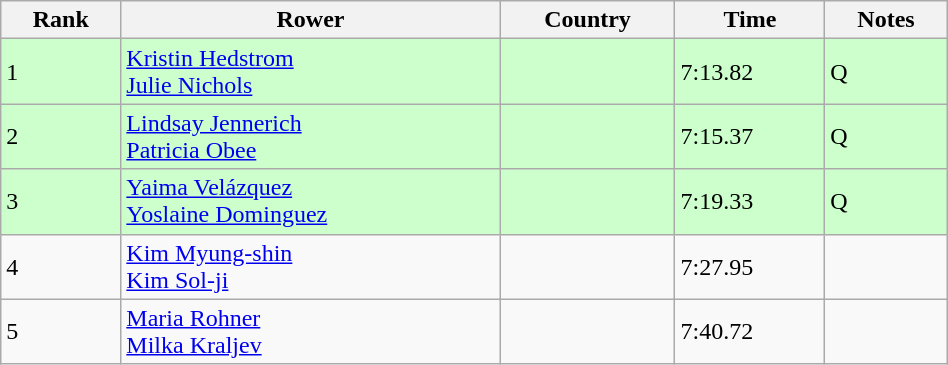<table class="wikitable sortable" width=50%>
<tr>
<th>Rank</th>
<th>Rower</th>
<th>Country</th>
<th>Time</th>
<th>Notes</th>
</tr>
<tr bgcolor=ccffcc>
<td>1</td>
<td><a href='#'>Kristin Hedstrom</a><br><a href='#'>Julie Nichols</a></td>
<td></td>
<td>7:13.82</td>
<td>Q</td>
</tr>
<tr bgcolor=ccffcc>
<td>2</td>
<td><a href='#'>Lindsay Jennerich</a><br><a href='#'>Patricia Obee</a></td>
<td></td>
<td>7:15.37</td>
<td>Q</td>
</tr>
<tr bgcolor=ccffcc>
<td>3</td>
<td><a href='#'>Yaima Velázquez</a><br><a href='#'>Yoslaine Dominguez</a></td>
<td></td>
<td>7:19.33</td>
<td>Q</td>
</tr>
<tr>
<td>4</td>
<td><a href='#'>Kim Myung-shin</a><br><a href='#'>Kim Sol-ji</a></td>
<td></td>
<td>7:27.95</td>
<td></td>
</tr>
<tr>
<td>5</td>
<td><a href='#'>Maria Rohner</a><br><a href='#'>Milka Kraljev</a></td>
<td></td>
<td>7:40.72</td>
<td></td>
</tr>
</table>
